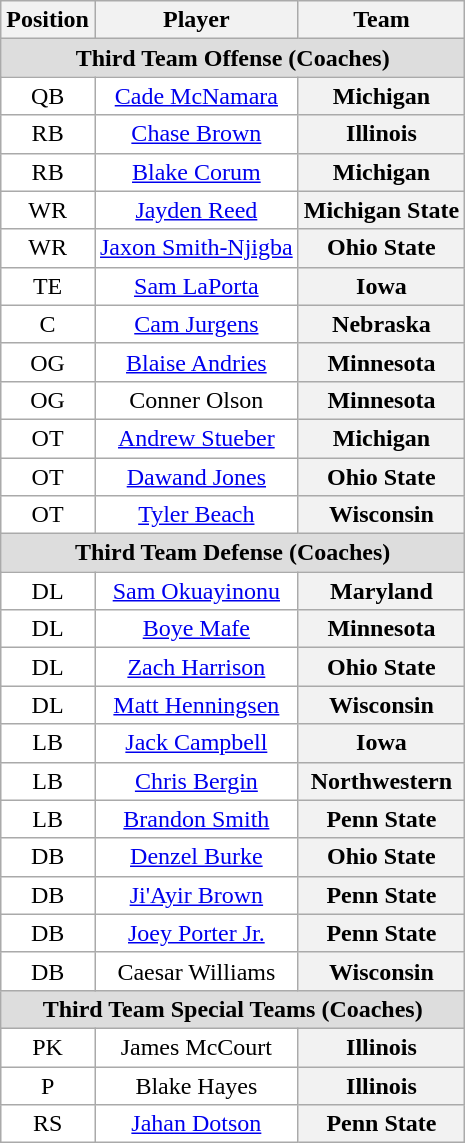<table class="wikitable sortable">
<tr>
<th>Position</th>
<th>Player</th>
<th>Team</th>
</tr>
<tr>
<td colspan="3" style="text-align:center; background:#ddd;"><strong>Third Team Offense (Coaches)</strong></td>
</tr>
<tr style="text-align:center;">
<td style="background:white">QB</td>
<td style="background:white"><a href='#'>Cade McNamara</a></td>
<th style=>Michigan</th>
</tr>
<tr style="text-align:center;">
<td style="background:white">RB</td>
<td style="background:white"><a href='#'>Chase Brown</a></td>
<th style=>Illinois</th>
</tr>
<tr style="text-align:center;">
<td style="background:white">RB</td>
<td style="background:white"><a href='#'>Blake Corum</a></td>
<th style=>Michigan</th>
</tr>
<tr style="text-align:center;">
<td style="background:white">WR</td>
<td style="background:white"><a href='#'>Jayden Reed</a></td>
<th style=>Michigan State</th>
</tr>
<tr style="text-align:center;">
<td style="background:white">WR</td>
<td style="background:white"><a href='#'>Jaxon Smith-Njigba</a></td>
<th style=>Ohio State</th>
</tr>
<tr style="text-align:center;">
<td style="background:white">TE</td>
<td style="background:white"><a href='#'>Sam LaPorta</a></td>
<th style=>Iowa</th>
</tr>
<tr style="text-align:center;">
<td style="background:white">C</td>
<td style="background:white"><a href='#'>Cam Jurgens</a></td>
<th style=>Nebraska</th>
</tr>
<tr style="text-align:center;">
<td style="background:white">OG</td>
<td style="background:white"><a href='#'>Blaise Andries</a></td>
<th style=>Minnesota</th>
</tr>
<tr style="text-align:center;">
<td style="background:white">OG</td>
<td style="background:white">Conner Olson</td>
<th style=>Minnesota</th>
</tr>
<tr style="text-align:center;">
<td style="background:white">OT</td>
<td style="background:white"><a href='#'>Andrew Stueber</a></td>
<th style=>Michigan</th>
</tr>
<tr style="text-align:center;">
<td style="background:white">OT</td>
<td style="background:white"><a href='#'>Dawand Jones</a></td>
<th style=>Ohio State</th>
</tr>
<tr style="text-align:center;">
<td style="background:white">OT</td>
<td style="background:white"><a href='#'>Tyler Beach</a></td>
<th style=>Wisconsin</th>
</tr>
<tr>
<td colspan="3" style="text-align:center; background:#ddd;"><strong>Third Team Defense (Coaches)</strong></td>
</tr>
<tr style="text-align:center;">
<td style="background:white">DL</td>
<td style="background:white"><a href='#'>Sam Okuayinonu</a></td>
<th style=>Maryland</th>
</tr>
<tr style="text-align:center;">
<td style="background:white">DL</td>
<td style="background:white"><a href='#'>Boye Mafe</a></td>
<th style=>Minnesota</th>
</tr>
<tr style="text-align:center;">
<td style="background:white">DL</td>
<td style="background:white"><a href='#'>Zach Harrison</a></td>
<th style=>Ohio State</th>
</tr>
<tr style="text-align:center;">
<td style="background:white">DL</td>
<td style="background:white"><a href='#'>Matt Henningsen</a></td>
<th style=>Wisconsin</th>
</tr>
<tr style="text-align:center;">
<td style="background:white">LB</td>
<td style="background:white"><a href='#'>Jack Campbell</a></td>
<th style=>Iowa</th>
</tr>
<tr style="text-align:center;">
<td style="background:white">LB</td>
<td style="background:white"><a href='#'>Chris Bergin</a></td>
<th style=>Northwestern</th>
</tr>
<tr style="text-align:center;">
<td style="background:white">LB</td>
<td style="background:white"><a href='#'>Brandon Smith</a></td>
<th style=>Penn State</th>
</tr>
<tr style="text-align:center;">
<td style="background:white">DB</td>
<td style="background:white"><a href='#'>Denzel Burke</a></td>
<th style=>Ohio State</th>
</tr>
<tr style="text-align:center;">
<td style="background:white">DB</td>
<td style="background:white"><a href='#'>Ji'Ayir Brown</a></td>
<th style=>Penn State</th>
</tr>
<tr style="text-align:center;">
<td style="background:white">DB</td>
<td style="background:white"><a href='#'>Joey Porter Jr.</a></td>
<th style=>Penn State</th>
</tr>
<tr style="text-align:center;">
<td style="background:white">DB</td>
<td style="background:white">Caesar Williams</td>
<th style=>Wisconsin</th>
</tr>
<tr>
<td colspan="3" style="text-align:center; background:#ddd;"><strong>Third Team Special Teams (Coaches)</strong></td>
</tr>
<tr style="text-align:center;">
<td style="background:white">PK</td>
<td style="background:white">James McCourt</td>
<th style=>Illinois</th>
</tr>
<tr style="text-align:center;">
<td style="background:white">P</td>
<td style="background:white">Blake Hayes</td>
<th style=>Illinois</th>
</tr>
<tr style="text-align:center;">
<td style="background:white">RS</td>
<td style="background:white"><a href='#'>Jahan Dotson</a></td>
<th style=>Penn State</th>
</tr>
</table>
